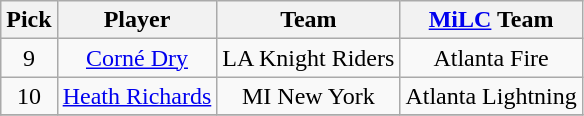<table class="wikitable plainrowheaders" style="text-align:center;">
<tr>
<th scope="col">Pick</th>
<th scope="col">Player</th>
<th scope="col">Team</th>
<th scope="col"><a href='#'>MiLC</a> Team</th>
</tr>
<tr>
<td scope="row">9</td>
<td><a href='#'>Corné Dry</a></td>
<td>LA Knight Riders</td>
<td>Atlanta Fire</td>
</tr>
<tr>
<td scope="row">10</td>
<td><a href='#'>Heath Richards</a></td>
<td>MI New York</td>
<td>Atlanta Lightning</td>
</tr>
<tr>
</tr>
</table>
